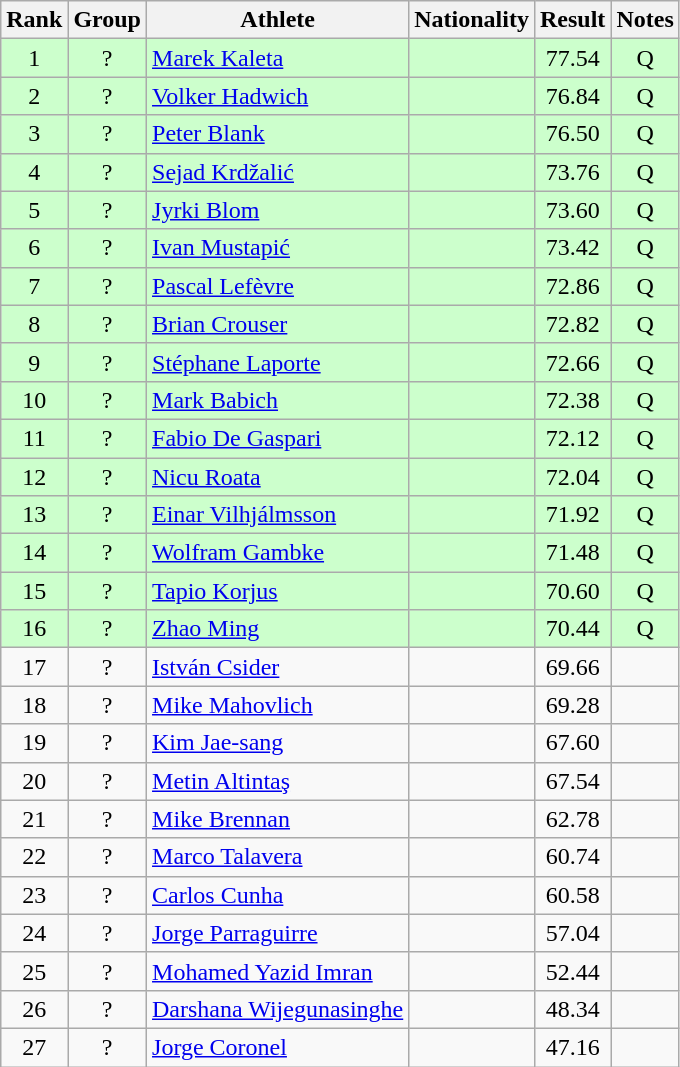<table class="wikitable sortable" style="text-align:center">
<tr>
<th>Rank</th>
<th>Group</th>
<th>Athlete</th>
<th>Nationality</th>
<th>Result</th>
<th>Notes</th>
</tr>
<tr bgcolor=ccffcc>
<td>1</td>
<td>?</td>
<td align=left><a href='#'>Marek Kaleta</a></td>
<td align=left></td>
<td>77.54</td>
<td>Q</td>
</tr>
<tr bgcolor=ccffcc>
<td>2</td>
<td>?</td>
<td align=left><a href='#'>Volker Hadwich</a></td>
<td align=left></td>
<td>76.84</td>
<td>Q</td>
</tr>
<tr bgcolor=ccffcc>
<td>3</td>
<td>?</td>
<td align=left><a href='#'>Peter Blank</a></td>
<td align=left></td>
<td>76.50</td>
<td>Q</td>
</tr>
<tr bgcolor=ccffcc>
<td>4</td>
<td>?</td>
<td align=left><a href='#'>Sejad Krdžalić</a></td>
<td align=left></td>
<td>73.76</td>
<td>Q</td>
</tr>
<tr bgcolor=ccffcc>
<td>5</td>
<td>?</td>
<td align=left><a href='#'>Jyrki Blom</a></td>
<td align=left></td>
<td>73.60</td>
<td>Q</td>
</tr>
<tr bgcolor=ccffcc>
<td>6</td>
<td>?</td>
<td align=left><a href='#'>Ivan Mustapić</a></td>
<td align=left></td>
<td>73.42</td>
<td>Q</td>
</tr>
<tr bgcolor=ccffcc>
<td>7</td>
<td>?</td>
<td align=left><a href='#'>Pascal Lefèvre</a></td>
<td align=left></td>
<td>72.86</td>
<td>Q</td>
</tr>
<tr bgcolor=ccffcc>
<td>8</td>
<td>?</td>
<td align=left><a href='#'>Brian Crouser</a></td>
<td align=left></td>
<td>72.82</td>
<td>Q</td>
</tr>
<tr bgcolor=ccffcc>
<td>9</td>
<td>?</td>
<td align=left><a href='#'>Stéphane Laporte</a></td>
<td align=left></td>
<td>72.66</td>
<td>Q</td>
</tr>
<tr bgcolor=ccffcc>
<td>10</td>
<td>?</td>
<td align=left><a href='#'>Mark Babich</a></td>
<td align=left></td>
<td>72.38</td>
<td>Q</td>
</tr>
<tr bgcolor=ccffcc>
<td>11</td>
<td>?</td>
<td align=left><a href='#'>Fabio De Gaspari</a></td>
<td align=left></td>
<td>72.12</td>
<td>Q</td>
</tr>
<tr bgcolor=ccffcc>
<td>12</td>
<td>?</td>
<td align=left><a href='#'>Nicu Roata</a></td>
<td align=left></td>
<td>72.04</td>
<td>Q</td>
</tr>
<tr bgcolor=ccffcc>
<td>13</td>
<td>?</td>
<td align=left><a href='#'>Einar Vilhjálmsson</a></td>
<td align=left></td>
<td>71.92</td>
<td>Q</td>
</tr>
<tr bgcolor=ccffcc>
<td>14</td>
<td>?</td>
<td align=left><a href='#'>Wolfram Gambke</a></td>
<td align=left></td>
<td>71.48</td>
<td>Q</td>
</tr>
<tr bgcolor=ccffcc>
<td>15</td>
<td>?</td>
<td align=left><a href='#'>Tapio Korjus</a></td>
<td align=left></td>
<td>70.60</td>
<td>Q</td>
</tr>
<tr bgcolor=ccffcc>
<td>16</td>
<td>?</td>
<td align=left><a href='#'>Zhao Ming</a></td>
<td align=left></td>
<td>70.44</td>
<td>Q</td>
</tr>
<tr>
<td>17</td>
<td>?</td>
<td align=left><a href='#'>István Csider</a></td>
<td align=left></td>
<td>69.66</td>
<td></td>
</tr>
<tr>
<td>18</td>
<td>?</td>
<td align=left><a href='#'>Mike Mahovlich</a></td>
<td align=left></td>
<td>69.28</td>
<td></td>
</tr>
<tr>
<td>19</td>
<td>?</td>
<td align=left><a href='#'>Kim Jae-sang</a></td>
<td align=left></td>
<td>67.60</td>
<td></td>
</tr>
<tr>
<td>20</td>
<td>?</td>
<td align=left><a href='#'>Metin Altintaş</a></td>
<td align=left></td>
<td>67.54</td>
<td></td>
</tr>
<tr>
<td>21</td>
<td>?</td>
<td align=left><a href='#'>Mike Brennan</a></td>
<td align=left></td>
<td>62.78</td>
<td></td>
</tr>
<tr>
<td>22</td>
<td>?</td>
<td align=left><a href='#'>Marco Talavera</a></td>
<td align=left></td>
<td>60.74</td>
<td></td>
</tr>
<tr>
<td>23</td>
<td>?</td>
<td align=left><a href='#'>Carlos Cunha</a></td>
<td align=left></td>
<td>60.58</td>
<td></td>
</tr>
<tr>
<td>24</td>
<td>?</td>
<td align=left><a href='#'>Jorge Parraguirre</a></td>
<td align=left></td>
<td>57.04</td>
<td></td>
</tr>
<tr>
<td>25</td>
<td>?</td>
<td align=left><a href='#'>Mohamed Yazid Imran</a></td>
<td align=left></td>
<td>52.44</td>
<td></td>
</tr>
<tr>
<td>26</td>
<td>?</td>
<td align=left><a href='#'>Darshana Wijegunasinghe</a></td>
<td align=left></td>
<td>48.34</td>
<td></td>
</tr>
<tr>
<td>27</td>
<td>?</td>
<td align=left><a href='#'>Jorge Coronel</a></td>
<td align=left></td>
<td>47.16</td>
<td></td>
</tr>
</table>
